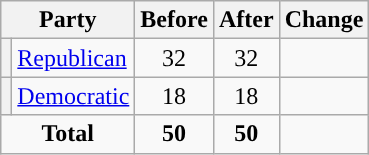<table class="wikitable" style="text-align:center;">
<tr>
<th colspan="2">Party</th>
<th>Before</th>
<th>After</th>
<th>Change</th>
</tr>
<tr>
<th style="background-color:"></th>
<td style="text-align:left;"><a href='#'>Republican</a></td>
<td>32</td>
<td>32</td>
<td></td>
</tr>
<tr>
<th style="background-color:"></th>
<td style="text-align:left;"><a href='#'>Democratic</a></td>
<td>18</td>
<td>18</td>
<td></td>
</tr>
<tr>
<td colspan="2"><strong>Total</strong></td>
<td><strong>50</strong></td>
<td><strong>50</strong></td>
<td></td>
</tr>
</table>
